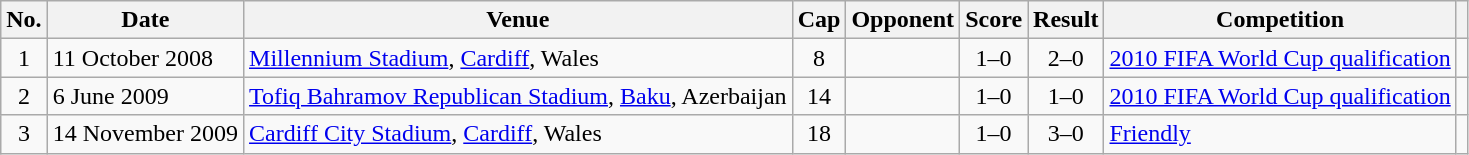<table class="wikitable sortable">
<tr>
<th scope=col>No.</th>
<th scope=col>Date</th>
<th scope=col>Venue</th>
<th scope=col>Cap</th>
<th scope=col>Opponent</th>
<th scope=col>Score</th>
<th scope=col>Result</th>
<th scope=col>Competition</th>
<th scope=col class=unsortable></th>
</tr>
<tr>
<td align=center>1</td>
<td>11 October 2008</td>
<td><a href='#'>Millennium Stadium</a>, <a href='#'>Cardiff</a>, Wales</td>
<td align=center>8</td>
<td></td>
<td align=center>1–0</td>
<td align=center>2–0</td>
<td><a href='#'>2010 FIFA World Cup qualification</a></td>
<td align=center></td>
</tr>
<tr>
<td align=center>2</td>
<td>6 June 2009</td>
<td><a href='#'>Tofiq Bahramov Republican Stadium</a>, <a href='#'>Baku</a>, Azerbaijan</td>
<td align=center>14</td>
<td></td>
<td align=center>1–0</td>
<td align=center>1–0</td>
<td><a href='#'>2010 FIFA World Cup qualification</a></td>
<td align=center></td>
</tr>
<tr>
<td align=center>3</td>
<td>14 November 2009</td>
<td><a href='#'>Cardiff City Stadium</a>, <a href='#'>Cardiff</a>, Wales</td>
<td align=center>18</td>
<td></td>
<td align=center>1–0</td>
<td align=center>3–0</td>
<td><a href='#'>Friendly</a></td>
<td align=center></td>
</tr>
</table>
